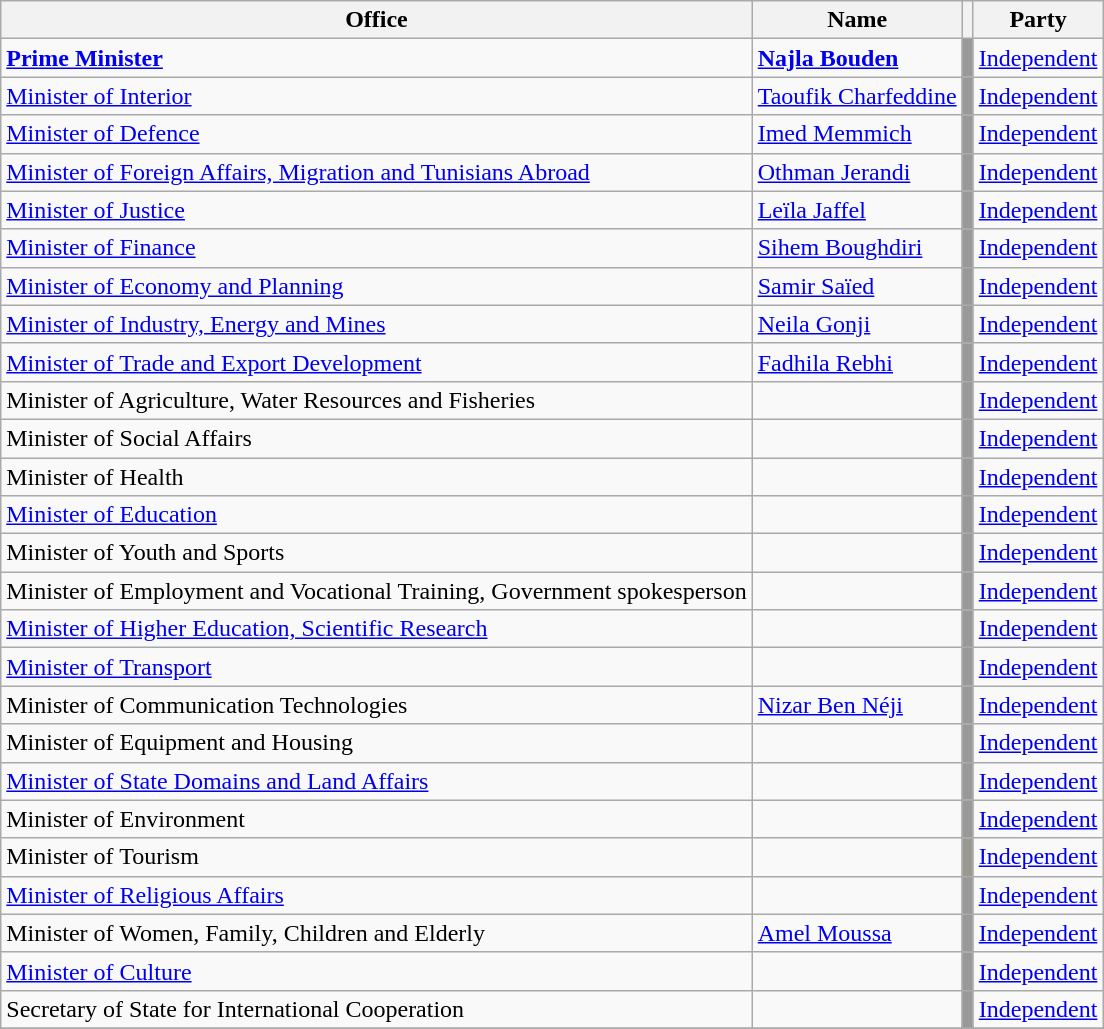<table class="wikitable">
<tr>
<th>Office</th>
<th>Name</th>
<th></th>
<th>Party</th>
</tr>
<tr>
<td><strong><a href='#'>Prime Minister</a></strong></td>
<td><strong><a href='#'>Najla Bouden</a></strong></td>
<td bgcolor="#999999"></td>
<td><a href='#'>Independent</a></td>
</tr>
<tr>
<td><a href='#'>Minister of Interior</a></td>
<td><a href='#'>Taoufik Charfeddine</a></td>
<td bgcolor="#999999"></td>
<td><a href='#'>Independent</a></td>
</tr>
<tr>
<td><a href='#'>Minister of Defence</a></td>
<td><a href='#'>Imed Memmich</a></td>
<td bgcolor="#999999"></td>
<td><a href='#'>Independent</a></td>
</tr>
<tr>
<td><a href='#'>Minister of Foreign Affairs, Migration and Tunisians Abroad</a></td>
<td><a href='#'>Othman Jerandi</a></td>
<td bgcolor="#999999"></td>
<td><a href='#'>Independent</a></td>
</tr>
<tr>
<td><a href='#'>Minister of Justice</a></td>
<td><a href='#'>Leïla Jaffel</a></td>
<td bgcolor="#999999"></td>
<td><a href='#'>Independent</a></td>
</tr>
<tr>
<td><a href='#'>Minister of Finance</a></td>
<td><a href='#'>Sihem Boughdiri</a></td>
<td bgcolor="#999999"></td>
<td><a href='#'>Independent</a></td>
</tr>
<tr>
<td><a href='#'>Minister of Economy and Planning</a></td>
<td><a href='#'>Samir Saïed</a></td>
<td bgcolor="#999999"></td>
<td><a href='#'>Independent</a></td>
</tr>
<tr>
<td><a href='#'>Minister of Industry, Energy and Mines</a></td>
<td><a href='#'>Neila Gonji</a></td>
<td bgcolor="#999999"></td>
<td><a href='#'>Independent</a></td>
</tr>
<tr>
<td><a href='#'>Minister of Trade and Export Development</a></td>
<td><a href='#'>Fadhila Rebhi</a></td>
<td bgcolor="#999999"></td>
<td><a href='#'>Independent</a></td>
</tr>
<tr>
<td>Minister of Agriculture, Water Resources and Fisheries</td>
<td></td>
<td bgcolor="#999999"></td>
<td><a href='#'>Independent</a></td>
</tr>
<tr>
<td>Minister of Social Affairs</td>
<td></td>
<td bgcolor="#999999"></td>
<td><a href='#'>Independent</a></td>
</tr>
<tr>
<td>Minister of Health</td>
<td></td>
<td bgcolor="#999999"></td>
<td><a href='#'>Independent</a></td>
</tr>
<tr>
<td><a href='#'>Minister of Education</a></td>
<td></td>
<td bgcolor="#999999"></td>
<td><a href='#'>Independent</a></td>
</tr>
<tr>
<td>Minister of Youth and Sports</td>
<td></td>
<td bgcolor="#999999"></td>
<td><a href='#'>Independent</a></td>
</tr>
<tr>
<td>Minister of Employment and Vocational Training, Government spokesperson</td>
<td></td>
<td bgcolor="#999999"></td>
<td><a href='#'>Independent</a></td>
</tr>
<tr>
<td><a href='#'>Minister of Higher Education, Scientific Research</a></td>
<td></td>
<td bgcolor="#999999"></td>
<td><a href='#'>Independent</a></td>
</tr>
<tr>
<td><a href='#'>Minister of Transport</a></td>
<td></td>
<td bgcolor="#999999"></td>
<td><a href='#'>Independent</a></td>
</tr>
<tr>
<td>Minister of Communication Technologies</td>
<td><a href='#'>Nizar Ben Néji</a></td>
<td bgcolor="#999999"></td>
<td><a href='#'>Independent</a></td>
</tr>
<tr>
<td>Minister of Equipment and Housing</td>
<td></td>
<td bgcolor="#999999"></td>
<td><a href='#'>Independent</a></td>
</tr>
<tr>
<td><a href='#'>Minister of State Domains and Land Affairs</a></td>
<td></td>
<td bgcolor="#999999"></td>
<td><a href='#'>Independent</a></td>
</tr>
<tr>
<td>Minister of Environment</td>
<td></td>
<td bgcolor="#999999"></td>
<td><a href='#'>Independent</a></td>
</tr>
<tr>
<td>Minister of Tourism</td>
<td></td>
<td bgcolor="#9999999” "></td>
<td><a href='#'>Independent</a></td>
</tr>
<tr>
<td><a href='#'>Minister of Religious Affairs</a></td>
<td></td>
<td bgcolor="#999999"></td>
<td><a href='#'>Independent</a></td>
</tr>
<tr>
<td>Minister of Women, Family, Children and Elderly</td>
<td><a href='#'>Amel Moussa</a></td>
<td bgcolor="#999999"></td>
<td><a href='#'>Independent</a></td>
</tr>
<tr>
<td><a href='#'>Minister of Culture</a></td>
<td></td>
<td bgcolor="#999999"></td>
<td><a href='#'>Independent</a></td>
</tr>
<tr>
<td>Secretary of State for International Cooperation</td>
<td></td>
<td bgcolor="#999999"></td>
<td><a href='#'>Independent</a></td>
</tr>
<tr>
</tr>
</table>
